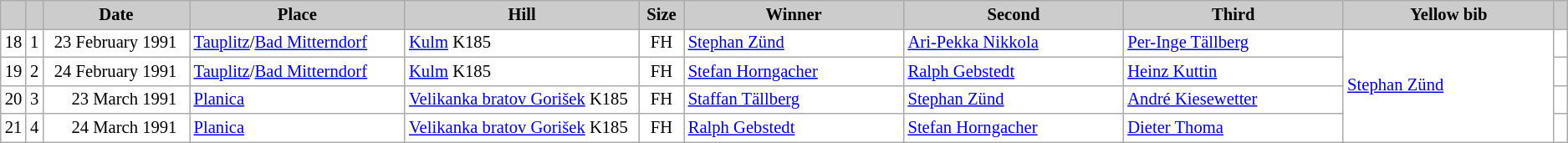<table class="wikitable plainrowheaders" style="background:#fff; font-size:86%; line-height:16px; border:gray solid 1px; border-collapse:collapse;">
<tr style="background:#ccc; text-align:center;">
<th scope="col" style="background:#ccc; width=10 px;"></th>
<th scope="col" style="background:#ccc; width=10 px;"></th>
<th scope="col" style="background:#ccc; width:120px;">Date</th>
<th scope="col" style="background:#ccc; width:180px;">Place</th>
<th scope="col" style="background:#ccc; width:200px;">Hill</th>
<th scope="col" style="background:#ccc; width:30px;">Size</th>
<th scope="col" style="background:#ccc; width:185px;">Winner</th>
<th scope="col" style="background:#ccc; width:185px;">Second</th>
<th scope="col" style="background:#ccc; width:185px;">Third</th>
<th scope="col" style="background:#ccc; width:180px;">Yellow bib</th>
<th scope="col" style="background:#ccc; width:5px;"></th>
</tr>
<tr>
<td align=center>18</td>
<td align=center>1</td>
<td align=right>23 February 1991  </td>
<td> <a href='#'>Tauplitz</a>/<a href='#'>Bad Mitterndorf</a></td>
<td><a href='#'>Kulm</a> K185</td>
<td align=center>FH</td>
<td> <a href='#'>Stephan Zünd</a></td>
<td> <a href='#'>Ari-Pekka Nikkola</a></td>
<td> <a href='#'>Per-Inge Tällberg</a></td>
<td rowspan=4> <a href='#'>Stephan Zünd</a></td>
<td></td>
</tr>
<tr>
<td align=center>19</td>
<td align=center>2</td>
<td align=right>24 February 1991  </td>
<td> <a href='#'>Tauplitz</a>/<a href='#'>Bad Mitterndorf</a></td>
<td><a href='#'>Kulm</a> K185</td>
<td align=center>FH</td>
<td> <a href='#'>Stefan Horngacher</a></td>
<td> <a href='#'>Ralph Gebstedt</a></td>
<td> <a href='#'>Heinz Kuttin</a></td>
<td></td>
</tr>
<tr>
<td align=center>20</td>
<td align=center>3</td>
<td align=right>23 March 1991  </td>
<td> <a href='#'>Planica</a></td>
<td><a href='#'>Velikanka bratov Gorišek</a> K185</td>
<td align=center>FH</td>
<td> <a href='#'>Staffan Tällberg</a></td>
<td> <a href='#'>Stephan Zünd</a></td>
<td> <a href='#'>André Kiesewetter</a></td>
<td></td>
</tr>
<tr>
<td align=center>21</td>
<td align=center>4</td>
<td align=right>24 March 1991  </td>
<td> <a href='#'>Planica</a></td>
<td><a href='#'>Velikanka bratov Gorišek</a> K185</td>
<td align=center>FH</td>
<td> <a href='#'>Ralph Gebstedt</a></td>
<td> <a href='#'>Stefan Horngacher</a></td>
<td> <a href='#'>Dieter Thoma</a></td>
<td></td>
</tr>
</table>
